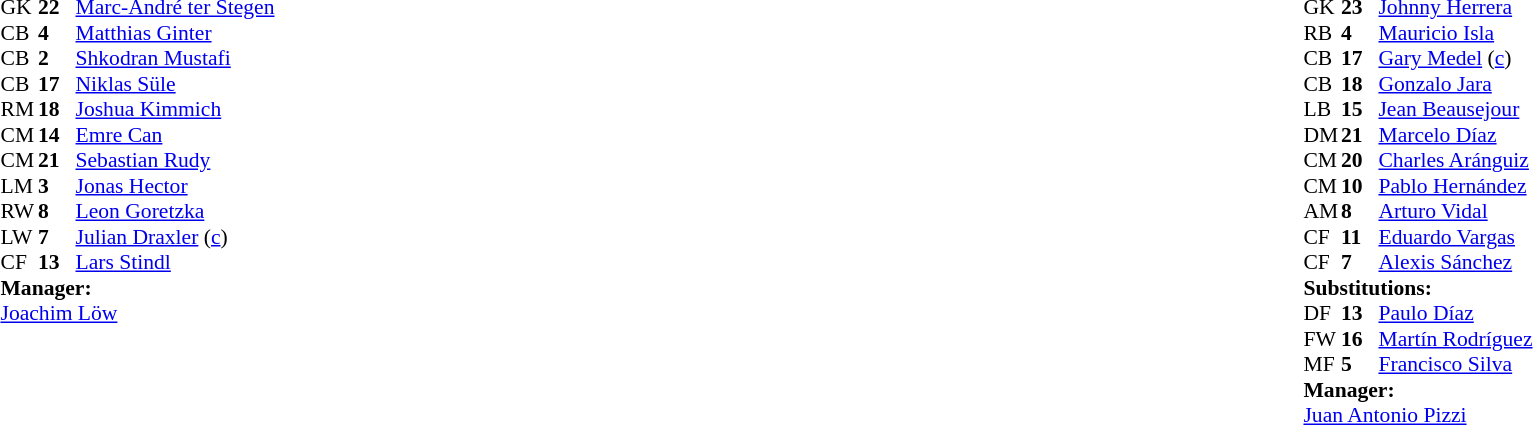<table width="100%">
<tr>
<td valign="top" width="40%"><br><table style="font-size:90%" cellspacing="0" cellpadding="0">
<tr>
<th width=25></th>
<th width=25></th>
</tr>
<tr>
<td>GK</td>
<td><strong>22</strong></td>
<td><a href='#'>Marc-André ter Stegen</a></td>
</tr>
<tr>
<td>CB</td>
<td><strong>4</strong></td>
<td><a href='#'>Matthias Ginter</a></td>
</tr>
<tr>
<td>CB</td>
<td><strong>2</strong></td>
<td><a href='#'>Shkodran Mustafi</a></td>
</tr>
<tr>
<td>CB</td>
<td><strong>17</strong></td>
<td><a href='#'>Niklas Süle</a></td>
</tr>
<tr>
<td>RM</td>
<td><strong>18</strong></td>
<td><a href='#'>Joshua Kimmich</a></td>
</tr>
<tr>
<td>CM</td>
<td><strong>14</strong></td>
<td><a href='#'>Emre Can</a></td>
</tr>
<tr>
<td>CM</td>
<td><strong>21</strong></td>
<td><a href='#'>Sebastian Rudy</a></td>
<td></td>
</tr>
<tr>
<td>LM</td>
<td><strong>3</strong></td>
<td><a href='#'>Jonas Hector</a></td>
</tr>
<tr>
<td>RW</td>
<td><strong>8</strong></td>
<td><a href='#'>Leon Goretzka</a></td>
</tr>
<tr>
<td>LW</td>
<td><strong>7</strong></td>
<td><a href='#'>Julian Draxler</a> (<a href='#'>c</a>)</td>
</tr>
<tr>
<td>CF</td>
<td><strong>13</strong></td>
<td><a href='#'>Lars Stindl</a></td>
<td></td>
</tr>
<tr>
<td colspan=3><strong>Manager:</strong></td>
</tr>
<tr>
<td colspan=3><a href='#'>Joachim Löw</a></td>
</tr>
</table>
</td>
<td valign="top"></td>
<td valign="top" width="50%"><br><table style="font-size:90%; margin:auto" cellspacing="0" cellpadding="0">
<tr>
<th width=25></th>
<th width=25></th>
</tr>
<tr>
<td>GK</td>
<td><strong>23</strong></td>
<td><a href='#'>Johnny Herrera</a></td>
</tr>
<tr>
<td>RB</td>
<td><strong>4</strong></td>
<td><a href='#'>Mauricio Isla</a></td>
</tr>
<tr>
<td>CB</td>
<td><strong>17</strong></td>
<td><a href='#'>Gary Medel</a> (<a href='#'>c</a>)</td>
<td></td>
<td></td>
</tr>
<tr>
<td>CB</td>
<td><strong>18</strong></td>
<td><a href='#'>Gonzalo Jara</a></td>
</tr>
<tr>
<td>LB</td>
<td><strong>15</strong></td>
<td><a href='#'>Jean Beausejour</a></td>
<td></td>
</tr>
<tr>
<td>DM</td>
<td><strong>21</strong></td>
<td><a href='#'>Marcelo Díaz</a></td>
</tr>
<tr>
<td>CM</td>
<td><strong>20</strong></td>
<td><a href='#'>Charles Aránguiz</a></td>
<td></td>
<td></td>
</tr>
<tr>
<td>CM</td>
<td><strong>10</strong></td>
<td><a href='#'>Pablo Hernández</a></td>
</tr>
<tr>
<td>AM</td>
<td><strong>8</strong></td>
<td><a href='#'>Arturo Vidal</a></td>
</tr>
<tr>
<td>CF</td>
<td><strong>11</strong></td>
<td><a href='#'>Eduardo Vargas</a></td>
<td></td>
<td></td>
</tr>
<tr>
<td>CF</td>
<td><strong>7</strong></td>
<td><a href='#'>Alexis Sánchez</a></td>
<td></td>
</tr>
<tr>
<td colspan=3><strong>Substitutions:</strong></td>
</tr>
<tr>
<td>DF</td>
<td><strong>13</strong></td>
<td><a href='#'>Paulo Díaz</a></td>
<td></td>
<td></td>
</tr>
<tr>
<td>FW</td>
<td><strong>16</strong></td>
<td><a href='#'>Martín Rodríguez</a></td>
<td></td>
<td></td>
</tr>
<tr>
<td>MF</td>
<td><strong>5</strong></td>
<td><a href='#'>Francisco Silva</a></td>
<td></td>
<td></td>
</tr>
<tr>
<td colspan=3><strong>Manager:</strong></td>
</tr>
<tr>
<td colspan=3> <a href='#'>Juan Antonio Pizzi</a></td>
</tr>
</table>
</td>
</tr>
</table>
